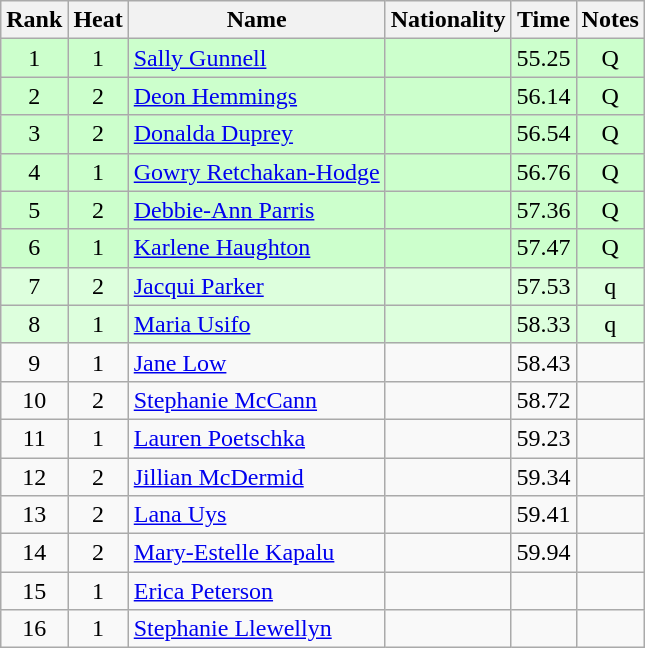<table class="wikitable sortable" style="text-align:center">
<tr>
<th>Rank</th>
<th>Heat</th>
<th>Name</th>
<th>Nationality</th>
<th>Time</th>
<th>Notes</th>
</tr>
<tr bgcolor=ccffcc>
<td>1</td>
<td>1</td>
<td align=left><a href='#'>Sally Gunnell</a></td>
<td align=left></td>
<td>55.25</td>
<td>Q</td>
</tr>
<tr bgcolor=ccffcc>
<td>2</td>
<td>2</td>
<td align=left><a href='#'>Deon Hemmings</a></td>
<td align=left></td>
<td>56.14</td>
<td>Q</td>
</tr>
<tr bgcolor=ccffcc>
<td>3</td>
<td>2</td>
<td align=left><a href='#'>Donalda Duprey</a></td>
<td align=left></td>
<td>56.54</td>
<td>Q</td>
</tr>
<tr bgcolor=ccffcc>
<td>4</td>
<td>1</td>
<td align=left><a href='#'>Gowry Retchakan-Hodge</a></td>
<td align=left></td>
<td>56.76</td>
<td>Q</td>
</tr>
<tr bgcolor=ccffcc>
<td>5</td>
<td>2</td>
<td align=left><a href='#'>Debbie-Ann Parris</a></td>
<td align=left></td>
<td>57.36</td>
<td>Q</td>
</tr>
<tr bgcolor=ccffcc>
<td>6</td>
<td>1</td>
<td align=left><a href='#'>Karlene Haughton</a></td>
<td align=left></td>
<td>57.47</td>
<td>Q</td>
</tr>
<tr bgcolor=ddffdd>
<td>7</td>
<td>2</td>
<td align=left><a href='#'>Jacqui Parker</a></td>
<td align=left></td>
<td>57.53</td>
<td>q</td>
</tr>
<tr bgcolor=ddffdd>
<td>8</td>
<td>1</td>
<td align=left><a href='#'>Maria Usifo</a></td>
<td align=left></td>
<td>58.33</td>
<td>q</td>
</tr>
<tr>
<td>9</td>
<td>1</td>
<td align=left><a href='#'>Jane Low</a></td>
<td align=left></td>
<td>58.43</td>
<td></td>
</tr>
<tr>
<td>10</td>
<td>2</td>
<td align=left><a href='#'>Stephanie McCann</a></td>
<td align=left></td>
<td>58.72</td>
<td></td>
</tr>
<tr>
<td>11</td>
<td>1</td>
<td align=left><a href='#'>Lauren Poetschka</a></td>
<td align=left></td>
<td>59.23</td>
<td></td>
</tr>
<tr>
<td>12</td>
<td>2</td>
<td align=left><a href='#'>Jillian McDermid</a></td>
<td align=left></td>
<td>59.34</td>
<td></td>
</tr>
<tr>
<td>13</td>
<td>2</td>
<td align=left><a href='#'>Lana Uys</a></td>
<td align=left></td>
<td>59.41</td>
<td></td>
</tr>
<tr>
<td>14</td>
<td>2</td>
<td align=left><a href='#'>Mary-Estelle Kapalu</a></td>
<td align=left></td>
<td>59.94</td>
<td></td>
</tr>
<tr>
<td>15</td>
<td>1</td>
<td align=left><a href='#'>Erica Peterson</a></td>
<td align=left></td>
<td></td>
<td></td>
</tr>
<tr>
<td>16</td>
<td>1</td>
<td align=left><a href='#'>Stephanie Llewellyn</a></td>
<td align=left></td>
<td></td>
<td></td>
</tr>
</table>
